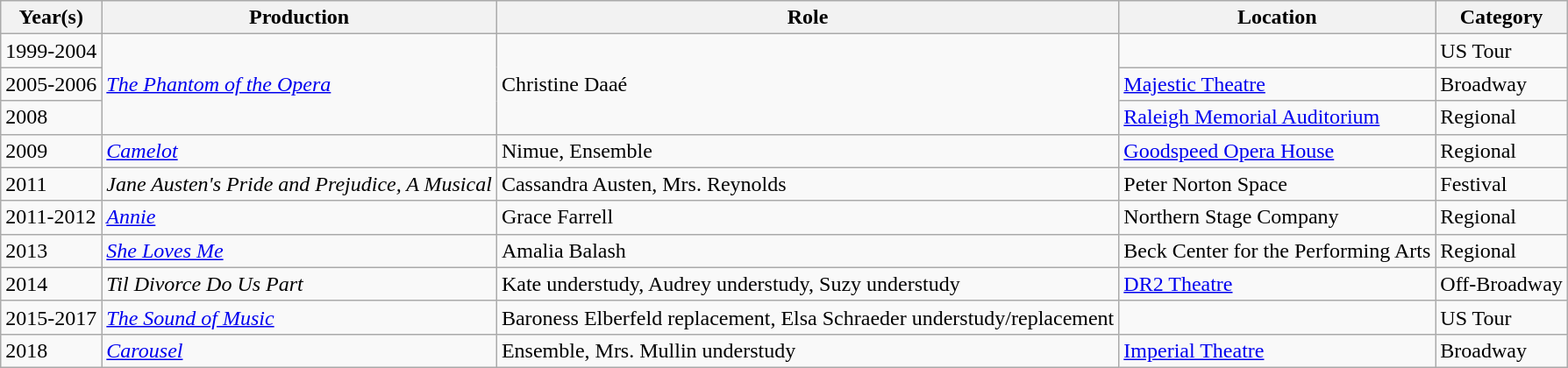<table class="wikitable">
<tr>
<th>Year(s)</th>
<th>Production</th>
<th>Role</th>
<th>Location</th>
<th>Category</th>
</tr>
<tr>
<td>1999-2004</td>
<td rowspan="3"><em><a href='#'>The Phantom of the Opera</a></em></td>
<td rowspan="3">Christine Daaé</td>
<td></td>
<td>US Tour</td>
</tr>
<tr>
<td>2005-2006</td>
<td><a href='#'>Majestic Theatre</a></td>
<td>Broadway</td>
</tr>
<tr>
<td>2008</td>
<td><a href='#'>Raleigh Memorial Auditorium</a></td>
<td>Regional</td>
</tr>
<tr>
<td>2009</td>
<td><em><a href='#'>Camelot</a></em></td>
<td>Nimue, Ensemble</td>
<td><a href='#'>Goodspeed Opera House</a></td>
<td>Regional</td>
</tr>
<tr>
<td>2011</td>
<td><em>Jane Austen's Pride and Prejudice, A Musical</em></td>
<td>Cassandra Austen, Mrs. Reynolds</td>
<td>Peter Norton Space</td>
<td>Festival</td>
</tr>
<tr>
<td>2011-2012</td>
<td><em><a href='#'>Annie</a></em></td>
<td>Grace Farrell</td>
<td>Northern Stage Company</td>
<td>Regional</td>
</tr>
<tr>
<td>2013</td>
<td><em><a href='#'>She Loves Me</a></em></td>
<td>Amalia Balash</td>
<td>Beck Center for the Performing Arts</td>
<td>Regional</td>
</tr>
<tr>
<td>2014</td>
<td><em>Til Divorce Do Us Part</em></td>
<td>Kate understudy, Audrey understudy, Suzy understudy</td>
<td><a href='#'>DR2 Theatre</a></td>
<td>Off-Broadway</td>
</tr>
<tr>
<td>2015-2017</td>
<td><em><a href='#'>The Sound of Music</a></em></td>
<td>Baroness Elberfeld replacement, Elsa Schraeder understudy/replacement</td>
<td></td>
<td>US Tour</td>
</tr>
<tr>
<td>2018</td>
<td><a href='#'><em>Carousel</em></a></td>
<td>Ensemble, Mrs. Mullin understudy</td>
<td><a href='#'>Imperial Theatre</a></td>
<td>Broadway</td>
</tr>
</table>
